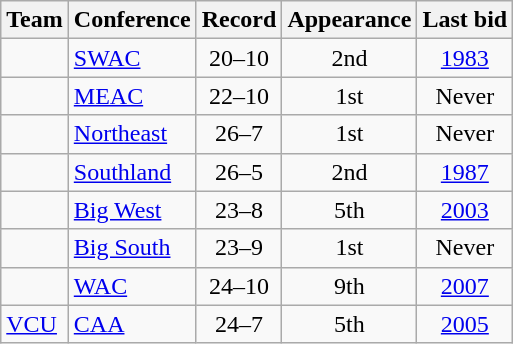<table class="wikitable sortable" style="text-align: center;">
<tr>
<th>Team</th>
<th>Conference</th>
<th>Record</th>
<th data-sort-type="number">Appearance</th>
<th>Last bid</th>
</tr>
<tr>
<td align=left></td>
<td align=left><a href='#'>SWAC</a></td>
<td>20–10</td>
<td>2nd</td>
<td><a href='#'>1983</a></td>
</tr>
<tr>
<td align=left></td>
<td align=left><a href='#'>MEAC</a></td>
<td>22–10</td>
<td>1st</td>
<td>Never</td>
</tr>
<tr>
<td align=left></td>
<td align=left><a href='#'>Northeast</a></td>
<td>26–7</td>
<td>1st</td>
<td>Never</td>
</tr>
<tr>
<td align=left></td>
<td align=left><a href='#'>Southland</a></td>
<td>26–5</td>
<td>2nd</td>
<td><a href='#'>1987</a></td>
</tr>
<tr>
<td align=left></td>
<td align=left><a href='#'>Big West</a></td>
<td>23–8</td>
<td>5th</td>
<td><a href='#'>2003</a></td>
</tr>
<tr>
<td align=left></td>
<td align=left><a href='#'>Big South</a></td>
<td>23–9</td>
<td>1st</td>
<td>Never</td>
</tr>
<tr>
<td align=left></td>
<td align=left><a href='#'>WAC</a></td>
<td>24–10</td>
<td>9th</td>
<td><a href='#'>2007</a></td>
</tr>
<tr>
<td align=left><a href='#'>VCU</a></td>
<td align=left><a href='#'>CAA</a></td>
<td>24–7</td>
<td>5th</td>
<td><a href='#'>2005</a></td>
</tr>
</table>
